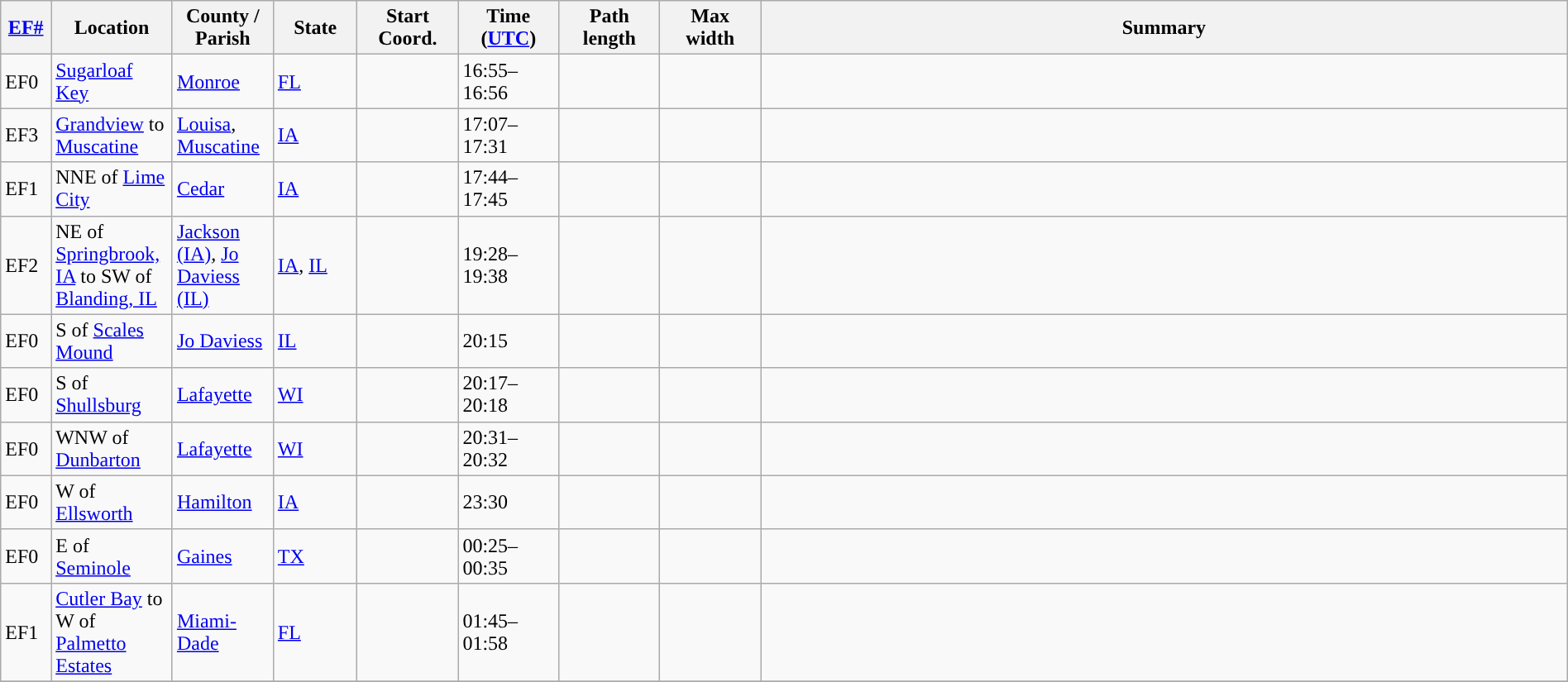<table class="wikitable sortable" style="width:100%;">
<tr>
<th scope="col"  style="width:3%; text-align:center;"><a href='#'>EF#</a></th>
<th scope="col"  style="width:7%; text-align:center;" class="unsortable">Location</th>
<th scope="col"  style="width:6%; text-align:center;" class="unsortable">County / Parish</th>
<th scope="col"  style="width:5%; text-align:center;">State</th>
<th scope="col"  style="width:6%; text-align:center;">Start Coord.</th>
<th scope="col"  style="width:6%; text-align:center;">Time (<a href='#'>UTC</a>)</th>
<th scope="col"  style="width:6%; text-align:center;">Path length</th>
<th scope="col"  style="width:6%; text-align:center;">Max width</th>
<th scope="col" class="unsortable" style="width:48%; text-align:center;">Summary</th>
</tr>
<tr>
<td>EF0</td>
<td><a href='#'>Sugarloaf Key</a></td>
<td><a href='#'>Monroe</a></td>
<td><a href='#'>FL</a></td>
<td></td>
<td>16:55–16:56</td>
<td></td>
<td></td>
<td></td>
</tr>
<tr>
<td>EF3</td>
<td><a href='#'>Grandview</a> to <a href='#'>Muscatine</a></td>
<td><a href='#'>Louisa</a>, <a href='#'>Muscatine</a></td>
<td><a href='#'>IA</a></td>
<td></td>
<td>17:07–17:31</td>
<td></td>
<td></td>
<td></td>
</tr>
<tr>
<td>EF1</td>
<td>NNE of <a href='#'>Lime City</a></td>
<td><a href='#'>Cedar</a></td>
<td><a href='#'>IA</a></td>
<td></td>
<td>17:44–17:45</td>
<td></td>
<td></td>
<td></td>
</tr>
<tr>
<td>EF2</td>
<td>NE of <a href='#'>Springbrook, IA</a> to SW of <a href='#'>Blanding, IL</a></td>
<td><a href='#'>Jackson (IA)</a>, <a href='#'>Jo Daviess (IL)</a></td>
<td><a href='#'>IA</a>, <a href='#'>IL</a></td>
<td></td>
<td>19:28–19:38</td>
<td></td>
<td></td>
<td></td>
</tr>
<tr>
<td>EF0</td>
<td>S of <a href='#'>Scales Mound</a></td>
<td><a href='#'>Jo Daviess</a></td>
<td><a href='#'>IL</a></td>
<td></td>
<td>20:15</td>
<td></td>
<td></td>
<td></td>
</tr>
<tr>
<td>EF0</td>
<td>S of <a href='#'>Shullsburg</a></td>
<td><a href='#'>Lafayette</a></td>
<td><a href='#'>WI</a></td>
<td></td>
<td>20:17–20:18</td>
<td></td>
<td></td>
<td></td>
</tr>
<tr>
<td>EF0</td>
<td>WNW of <a href='#'>Dunbarton</a></td>
<td><a href='#'>Lafayette</a></td>
<td><a href='#'>WI</a></td>
<td></td>
<td>20:31–20:32</td>
<td></td>
<td></td>
<td></td>
</tr>
<tr>
<td>EF0</td>
<td>W of <a href='#'>Ellsworth</a></td>
<td><a href='#'>Hamilton</a></td>
<td><a href='#'>IA</a></td>
<td></td>
<td>23:30</td>
<td></td>
<td></td>
<td></td>
</tr>
<tr>
<td>EF0</td>
<td>E of <a href='#'>Seminole</a></td>
<td><a href='#'>Gaines</a></td>
<td><a href='#'>TX</a></td>
<td></td>
<td>00:25–00:35</td>
<td></td>
<td></td>
<td></td>
</tr>
<tr>
<td>EF1</td>
<td><a href='#'>Cutler Bay</a> to W of <a href='#'>Palmetto Estates</a></td>
<td><a href='#'>Miami-Dade</a></td>
<td><a href='#'>FL</a></td>
<td></td>
<td>01:45–01:58</td>
<td></td>
<td></td>
<td></td>
</tr>
<tr>
</tr>
</table>
